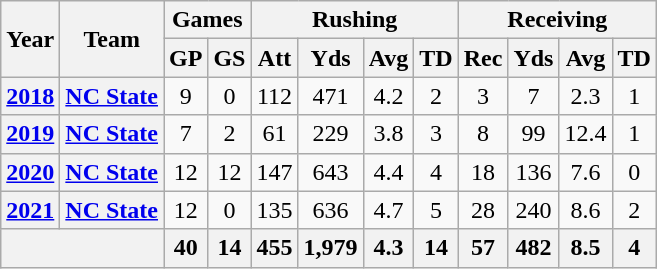<table class=wikitable style="text-align:center;">
<tr>
<th rowspan="2">Year</th>
<th rowspan="2">Team</th>
<th colspan="2">Games</th>
<th colspan="4">Rushing</th>
<th colspan="4">Receiving</th>
</tr>
<tr>
<th>GP</th>
<th>GS</th>
<th>Att</th>
<th>Yds</th>
<th>Avg</th>
<th>TD</th>
<th>Rec</th>
<th>Yds</th>
<th>Avg</th>
<th>TD</th>
</tr>
<tr>
<th><a href='#'>2018</a></th>
<th><a href='#'>NC State</a></th>
<td>9</td>
<td>0</td>
<td>112</td>
<td>471</td>
<td>4.2</td>
<td>2</td>
<td>3</td>
<td>7</td>
<td>2.3</td>
<td>1</td>
</tr>
<tr>
<th><a href='#'>2019</a></th>
<th><a href='#'>NC State</a></th>
<td>7</td>
<td>2</td>
<td>61</td>
<td>229</td>
<td>3.8</td>
<td>3</td>
<td>8</td>
<td>99</td>
<td>12.4</td>
<td>1</td>
</tr>
<tr>
<th><a href='#'>2020</a></th>
<th><a href='#'>NC State</a></th>
<td>12</td>
<td>12</td>
<td>147</td>
<td>643</td>
<td>4.4</td>
<td>4</td>
<td>18</td>
<td>136</td>
<td>7.6</td>
<td>0</td>
</tr>
<tr>
<th><a href='#'>2021</a></th>
<th><a href='#'>NC State</a></th>
<td>12</td>
<td>0</td>
<td>135</td>
<td>636</td>
<td>4.7</td>
<td>5</td>
<td>28</td>
<td>240</td>
<td>8.6</td>
<td>2</td>
</tr>
<tr>
<th colspan="2"></th>
<th>40</th>
<th>14</th>
<th>455</th>
<th>1,979</th>
<th>4.3</th>
<th>14</th>
<th>57</th>
<th>482</th>
<th>8.5</th>
<th>4</th>
</tr>
</table>
